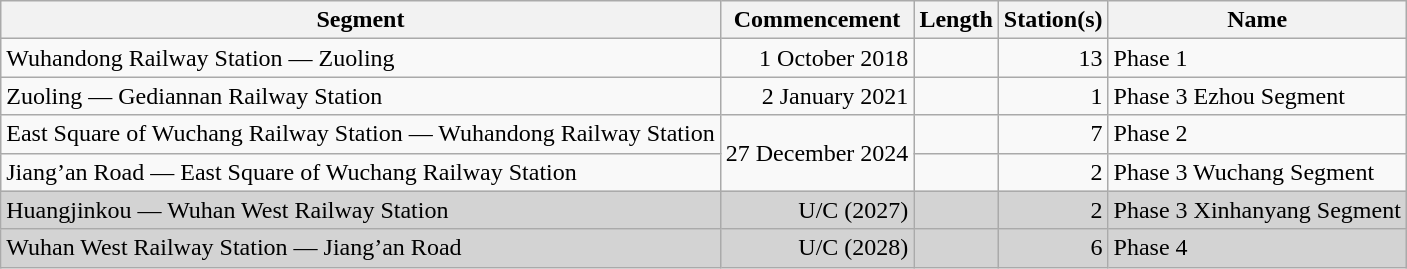<table class="wikitable" style="border-collapse: collapse; text-align: right;">
<tr>
<th>Segment</th>
<th>Commencement</th>
<th>Length</th>
<th>Station(s)</th>
<th>Name</th>
</tr>
<tr>
<td style="text-align: left;">Wuhandong Railway Station —  Zuoling</td>
<td>1 October 2018</td>
<td></td>
<td>13</td>
<td style="text-align: left;">Phase 1</td>
</tr>
<tr>
<td style="text-align: left;">Zuoling — Gediannan Railway Station</td>
<td>2 January 2021</td>
<td></td>
<td>1</td>
<td style="text-align: left;">Phase 3 Ezhou Segment</td>
</tr>
<tr>
<td style="text-align: left;">East Square of Wuchang Railway Station — Wuhandong Railway Station</td>
<td rowspan="2">27 December 2024</td>
<td></td>
<td>7</td>
<td style="text-align: left;">Phase 2</td>
</tr>
<tr>
<td style="text-align: left;">Jiang’an Road — East Square of Wuchang Railway Station</td>
<td></td>
<td>2</td>
<td style="text-align: left;">Phase 3 Wuchang Segment</td>
</tr>
<tr bgcolor="lightgrey">
<td style="text-align: left;">Huangjinkou — Wuhan West Railway Station</td>
<td>U/C (2027)</td>
<td></td>
<td>2</td>
<td style="text-align: left;">Phase 3 Xinhanyang Segment</td>
</tr>
<tr bgcolor="lightgrey">
<td style="text-align: left;">Wuhan West Railway Station — Jiang’an Road</td>
<td>U/C (2028)</td>
<td></td>
<td>6</td>
<td style="text-align: left;">Phase 4</td>
</tr>
</table>
